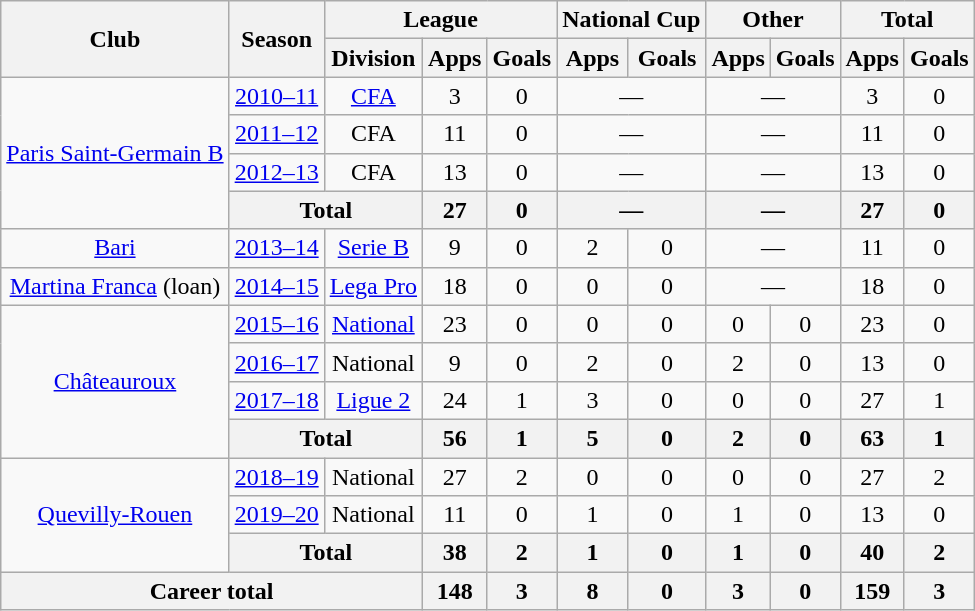<table class="wikitable" style="text-align:center">
<tr>
<th rowspan="2">Club</th>
<th rowspan="2">Season</th>
<th colspan="3">League</th>
<th colspan="2">National Cup</th>
<th colspan="2">Other</th>
<th colspan="2">Total</th>
</tr>
<tr>
<th>Division</th>
<th>Apps</th>
<th>Goals</th>
<th>Apps</th>
<th>Goals</th>
<th>Apps</th>
<th>Goals</th>
<th>Apps</th>
<th>Goals</th>
</tr>
<tr>
<td rowspan="4"><a href='#'>Paris Saint-Germain B</a></td>
<td><a href='#'>2010–11</a></td>
<td><a href='#'>CFA</a></td>
<td>3</td>
<td>0</td>
<td colspan="2">—</td>
<td colspan="2">—</td>
<td>3</td>
<td>0</td>
</tr>
<tr>
<td><a href='#'>2011–12</a></td>
<td>CFA</td>
<td>11</td>
<td>0</td>
<td colspan="2">—</td>
<td colspan="2">—</td>
<td>11</td>
<td>0</td>
</tr>
<tr>
<td><a href='#'>2012–13</a></td>
<td>CFA</td>
<td>13</td>
<td>0</td>
<td colspan="2">—</td>
<td colspan="2">—</td>
<td>13</td>
<td>0</td>
</tr>
<tr>
<th colspan="2">Total</th>
<th>27</th>
<th>0</th>
<th colspan="2">—</th>
<th colspan="2">—</th>
<th>27</th>
<th>0</th>
</tr>
<tr>
<td><a href='#'>Bari</a></td>
<td><a href='#'>2013–14</a></td>
<td><a href='#'>Serie B</a></td>
<td>9</td>
<td>0</td>
<td>2</td>
<td>0</td>
<td colspan="2">—</td>
<td>11</td>
<td>0</td>
</tr>
<tr>
<td><a href='#'>Martina Franca</a> (loan)</td>
<td><a href='#'>2014–15</a></td>
<td><a href='#'>Lega Pro</a></td>
<td>18</td>
<td>0</td>
<td>0</td>
<td>0</td>
<td colspan="2">—</td>
<td>18</td>
<td>0</td>
</tr>
<tr>
<td rowspan="4"><a href='#'>Châteauroux</a></td>
<td><a href='#'>2015–16</a></td>
<td><a href='#'>National</a></td>
<td>23</td>
<td>0</td>
<td>0</td>
<td>0</td>
<td>0</td>
<td>0</td>
<td>23</td>
<td>0</td>
</tr>
<tr>
<td><a href='#'>2016–17</a></td>
<td>National</td>
<td>9</td>
<td>0</td>
<td>2</td>
<td>0</td>
<td>2</td>
<td>0</td>
<td>13</td>
<td>0</td>
</tr>
<tr>
<td><a href='#'>2017–18</a></td>
<td><a href='#'>Ligue 2</a></td>
<td>24</td>
<td>1</td>
<td>3</td>
<td>0</td>
<td>0</td>
<td>0</td>
<td>27</td>
<td>1</td>
</tr>
<tr>
<th colspan="2">Total</th>
<th>56</th>
<th>1</th>
<th>5</th>
<th>0</th>
<th>2</th>
<th>0</th>
<th>63</th>
<th>1</th>
</tr>
<tr>
<td rowspan="3"><a href='#'>Quevilly-Rouen</a></td>
<td><a href='#'>2018–19</a></td>
<td>National</td>
<td>27</td>
<td>2</td>
<td>0</td>
<td>0</td>
<td>0</td>
<td>0</td>
<td>27</td>
<td>2</td>
</tr>
<tr>
<td><a href='#'>2019–20</a></td>
<td>National</td>
<td>11</td>
<td>0</td>
<td>1</td>
<td>0</td>
<td>1</td>
<td>0</td>
<td>13</td>
<td>0</td>
</tr>
<tr>
<th colspan="2">Total</th>
<th>38</th>
<th>2</th>
<th>1</th>
<th>0</th>
<th>1</th>
<th>0</th>
<th>40</th>
<th>2</th>
</tr>
<tr>
<th colspan="3">Career total</th>
<th>148</th>
<th>3</th>
<th>8</th>
<th>0</th>
<th>3</th>
<th>0</th>
<th>159</th>
<th>3</th>
</tr>
</table>
